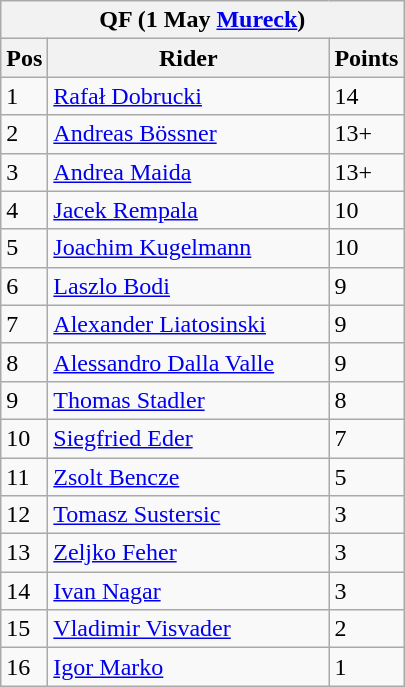<table class="wikitable">
<tr>
<th colspan="6">QF (1 May  <a href='#'>Mureck</a>)</th>
</tr>
<tr>
<th width=20>Pos</th>
<th width=180>Rider</th>
<th width=40>Points</th>
</tr>
<tr>
<td>1</td>
<td style="text-align:left;"> <a href='#'>Rafał Dobrucki</a></td>
<td>14</td>
</tr>
<tr>
<td>2</td>
<td style="text-align:left;"> <a href='#'>Andreas Bössner</a></td>
<td>13+</td>
</tr>
<tr>
<td>3</td>
<td style="text-align:left;"> <a href='#'>Andrea Maida</a></td>
<td>13+</td>
</tr>
<tr>
<td>4</td>
<td style="text-align:left;"> <a href='#'>Jacek Rempala</a></td>
<td>10</td>
</tr>
<tr>
<td>5</td>
<td style="text-align:left;"> <a href='#'>Joachim Kugelmann</a></td>
<td>10</td>
</tr>
<tr>
<td>6</td>
<td style="text-align:left;"> <a href='#'>Laszlo Bodi</a></td>
<td>9</td>
</tr>
<tr>
<td>7</td>
<td style="text-align:left;"> <a href='#'>Alexander Liatosinski</a></td>
<td>9</td>
</tr>
<tr>
<td>8</td>
<td style="text-align:left;"> <a href='#'>Alessandro Dalla Valle</a></td>
<td>9</td>
</tr>
<tr>
<td>9</td>
<td style="text-align:left;"> <a href='#'>Thomas Stadler</a></td>
<td>8</td>
</tr>
<tr>
<td>10</td>
<td style="text-align:left;"> <a href='#'>Siegfried Eder</a></td>
<td>7</td>
</tr>
<tr>
<td>11</td>
<td style="text-align:left;"> <a href='#'>Zsolt Bencze</a></td>
<td>5</td>
</tr>
<tr>
<td>12</td>
<td style="text-align:left;"> <a href='#'>Tomasz Sustersic</a></td>
<td>3</td>
</tr>
<tr>
<td>13</td>
<td style="text-align:left;"> <a href='#'>Zeljko Feher</a></td>
<td>3</td>
</tr>
<tr>
<td>14</td>
<td style="text-align:left;"> <a href='#'>Ivan Nagar</a></td>
<td>3</td>
</tr>
<tr>
<td>15</td>
<td style="text-align:left;"> <a href='#'>Vladimir Visvader</a></td>
<td>2</td>
</tr>
<tr>
<td>16</td>
<td style="text-align:left;"> <a href='#'>Igor Marko</a></td>
<td>1</td>
</tr>
</table>
